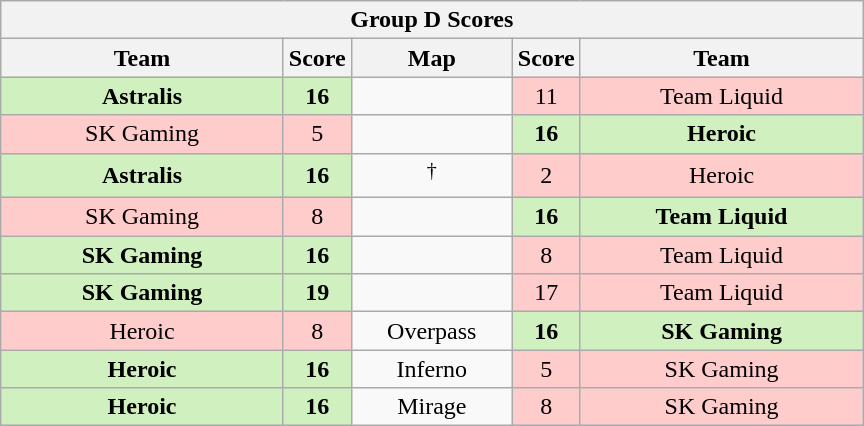<table class="wikitable" style="text-align: center;">
<tr>
<th colspan=5>Group D Scores</th>
</tr>
<tr>
<th width="181px">Team</th>
<th width="20px">Score</th>
<th width="100px">Map</th>
<th width="20px">Score</th>
<th width="181px">Team</th>
</tr>
<tr>
<td style="background: #D0F0C0;"><strong>Astralis</strong></td>
<td style="background: #D0F0C0;"><strong>16</strong></td>
<td></td>
<td style="background: #FFCCCC;">11</td>
<td style="background: #FFCCCC;">Team Liquid</td>
</tr>
<tr>
<td style="background: #FFCCCC;">SK Gaming</td>
<td style="background: #FFCCCC;">5</td>
<td></td>
<td style="background: #D0F0C0;"><strong>16</strong></td>
<td style="background: #D0F0C0;"><strong>Heroic</strong></td>
</tr>
<tr>
<td style="background: #D0F0C0;"><strong>Astralis</strong></td>
<td style="background: #D0F0C0;"><strong>16</strong></td>
<td><sup>†</sup></td>
<td style="background: #FFCCCC;">2</td>
<td style="background: #FFCCCC;">Heroic</td>
</tr>
<tr>
<td style="background: #FFCCCC;">SK Gaming</td>
<td style="background: #FFCCCC;">8</td>
<td></td>
<td style="background: #D0F0C0;"><strong>16</strong></td>
<td style="background: #D0F0C0;"><strong>Team Liquid</strong></td>
</tr>
<tr>
<td style="background: #D0F0C0;"><strong>SK Gaming</strong></td>
<td style="background: #D0F0C0;"><strong>16</strong></td>
<td></td>
<td style="background: #FFCCCC;">8</td>
<td style="background: #FFCCCC;">Team Liquid</td>
</tr>
<tr>
<td style="background: #D0F0C0;"><strong>SK Gaming</strong></td>
<td style="background: #D0F0C0;"><strong>19</strong></td>
<td></td>
<td style="background: #FFCCCC;">17</td>
<td style="background: #FFCCCC;">Team Liquid</td>
</tr>
<tr>
<td style="background: #FFCCCC;">Heroic</td>
<td style="background: #FFCCCC;">8</td>
<td>Overpass</td>
<td style="background: #D0F0C0;"><strong>16</strong></td>
<td style="background: #D0F0C0;"><strong>SK Gaming</strong></td>
</tr>
<tr>
<td style="background: #D0F0C0;"><strong>Heroic</strong></td>
<td style="background: #D0F0C0;"><strong>16</strong></td>
<td>Inferno</td>
<td style="background: #FFCCCC;">5</td>
<td style="background: #FFCCCC;">SK Gaming</td>
</tr>
<tr>
<td style="background: #D0F0C0;"><strong>Heroic</strong></td>
<td style="background: #D0F0C0;"><strong>16</strong></td>
<td>Mirage</td>
<td style="background: #FFCCCC;">8</td>
<td style="background: #FFCCCC;">SK Gaming</td>
</tr>
</table>
